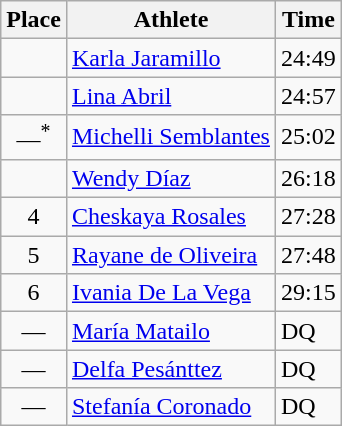<table class=wikitable>
<tr>
<th>Place</th>
<th>Athlete</th>
<th>Time</th>
</tr>
<tr>
<td align=center></td>
<td><a href='#'>Karla Jaramillo</a> </td>
<td>24:49</td>
</tr>
<tr>
<td align=center></td>
<td><a href='#'>Lina Abril</a> </td>
<td>24:57</td>
</tr>
<tr>
<td align=center>—<sup>*</sup></td>
<td><a href='#'>Michelli Semblantes</a> </td>
<td>25:02</td>
</tr>
<tr>
<td align=center></td>
<td><a href='#'>Wendy Díaz</a> </td>
<td>26:18</td>
</tr>
<tr>
<td align=center>4</td>
<td><a href='#'>Cheskaya Rosales</a> </td>
<td>27:28</td>
</tr>
<tr>
<td align=center>5</td>
<td><a href='#'>Rayane de Oliveira</a> </td>
<td>27:48</td>
</tr>
<tr>
<td align=center>6</td>
<td><a href='#'>Ivania De La Vega</a> </td>
<td>29:15</td>
</tr>
<tr>
<td align=center>—</td>
<td><a href='#'>María Matailo</a> </td>
<td>DQ</td>
</tr>
<tr>
<td align=center>—</td>
<td><a href='#'>Delfa Pesánttez</a> </td>
<td>DQ</td>
</tr>
<tr>
<td align=center>—</td>
<td><a href='#'>Stefanía Coronado</a> </td>
<td>DQ</td>
</tr>
</table>
